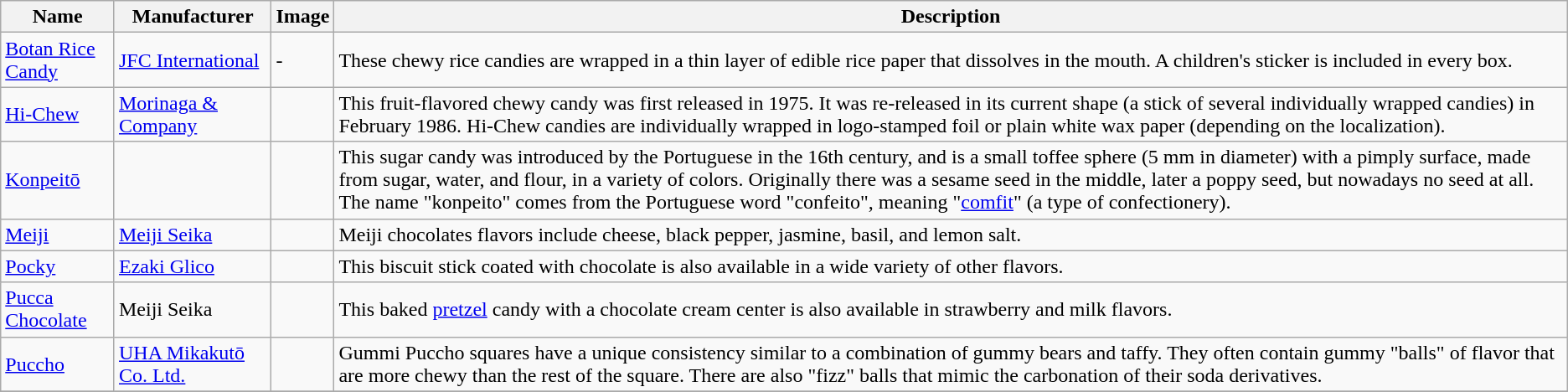<table class="wikitable sortable">
<tr>
<th>Name</th>
<th>Manufacturer</th>
<th class="unsortable">Image</th>
<th>Description</th>
</tr>
<tr>
<td><a href='#'>Botan Rice Candy</a></td>
<td><a href='#'>JFC International</a></td>
<td>-</td>
<td>These chewy rice candies are wrapped in a thin layer of edible rice paper that dissolves in the mouth. A children's sticker is included in every box.</td>
</tr>
<tr>
<td><a href='#'>Hi-Chew</a></td>
<td><a href='#'>Morinaga & Company</a></td>
<td></td>
<td>This fruit-flavored chewy candy was first released in 1975. It was re-released in its current shape (a stick of several individually wrapped candies) in February 1986. Hi-Chew candies are individually wrapped in logo-stamped foil or plain white wax paper (depending on the localization).</td>
</tr>
<tr>
<td><a href='#'>Konpeitō</a></td>
<td></td>
<td></td>
<td>This sugar candy was introduced by the Portuguese in the 16th century, and is a small toffee sphere (5 mm in diameter) with a pimply surface, made from sugar, water, and flour, in a variety of colors. Originally there was a sesame seed in the middle, later a poppy seed, but nowadays no seed at all. The name "konpeito" comes from the Portuguese word "confeito", meaning "<a href='#'>comfit</a>" (a type of confectionery).</td>
</tr>
<tr>
<td><a href='#'>Meiji</a></td>
<td><a href='#'>Meiji Seika</a></td>
<td></td>
<td>Meiji chocolates flavors include cheese, black pepper, jasmine, basil, and lemon salt.</td>
</tr>
<tr>
<td><a href='#'>Pocky</a></td>
<td><a href='#'>Ezaki Glico</a></td>
<td></td>
<td>This biscuit stick coated with chocolate is also available in a wide variety of other flavors.</td>
</tr>
<tr>
<td><a href='#'>Pucca Chocolate</a></td>
<td>Meiji Seika</td>
<td></td>
<td>This baked <a href='#'>pretzel</a> candy with a chocolate cream center is also available in strawberry and milk flavors.</td>
</tr>
<tr>
<td><a href='#'>Puccho</a></td>
<td><a href='#'>UHA Mikakutō Co. Ltd.</a></td>
<td></td>
<td>Gummi Puccho squares have a unique consistency similar to a combination of gummy bears and taffy. They often contain gummy "balls" of flavor that are more chewy than the rest of the square. There are also "fizz" balls that mimic the carbonation of their soda derivatives.</td>
</tr>
<tr>
</tr>
</table>
